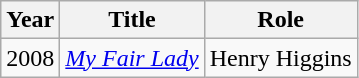<table class="wikitable sortable">
<tr>
<th width=10>Year</th>
<th>Title</th>
<th>Role</th>
</tr>
<tr>
<td>2008</td>
<td><em><a href='#'>My Fair Lady</a></em></td>
<td>Henry Higgins</td>
</tr>
</table>
